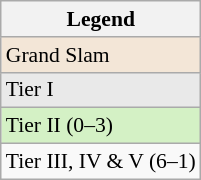<table class=wikitable style="font-size:90%">
<tr>
<th>Legend</th>
</tr>
<tr>
<td bgcolor=#f3e6d7>Grand Slam</td>
</tr>
<tr>
<td bgcolor=#e9e9e9>Tier I</td>
</tr>
<tr>
<td bgcolor=#d4f1c5>Tier II (0–3)</td>
</tr>
<tr>
<td>Tier III, IV & V (6–1)</td>
</tr>
</table>
